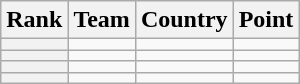<table class="wikitable sortable">
<tr>
<th>Rank</th>
<th>Team</th>
<th>Country</th>
<th>Point</th>
</tr>
<tr>
<th></th>
<td></td>
<td></td>
<td></td>
</tr>
<tr>
<th></th>
<td></td>
<td></td>
<td></td>
</tr>
<tr>
<th></th>
<td></td>
<td></td>
<td></td>
</tr>
<tr>
<th></th>
<td></td>
<td></td>
<td></td>
</tr>
</table>
